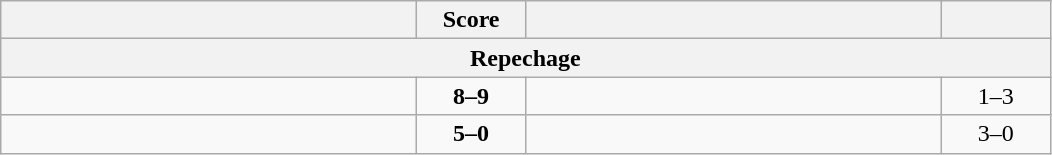<table class="wikitable" style="text-align: left; ">
<tr>
<th align="right" width="270"></th>
<th width="65">Score</th>
<th align="left" width="270"></th>
<th width="65"></th>
</tr>
<tr>
<th colspan=4>Repechage</th>
</tr>
<tr>
<td></td>
<td align="center"><strong>8–9</strong></td>
<td><strong></strong></td>
<td align=center>1–3 <strong></strong></td>
</tr>
<tr>
<td><strong></strong></td>
<td align="center"><strong>5–0</strong></td>
<td></td>
<td align=center>3–0 <strong></strong></td>
</tr>
</table>
